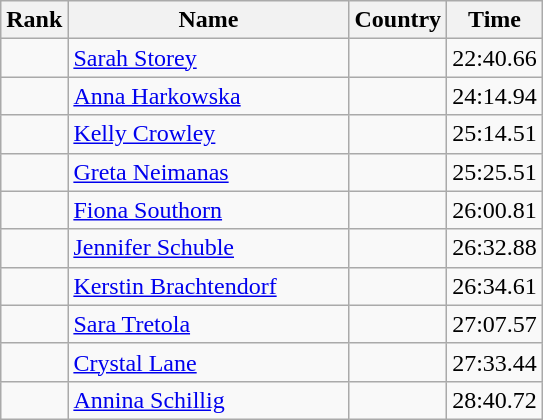<table class="wikitable sortable">
<tr>
<th width=20>Rank</th>
<th width=180>Name</th>
<th>Country</th>
<th>Time</th>
</tr>
<tr>
<td align="center"></td>
<td><a href='#'>Sarah Storey</a></td>
<td></td>
<td align="center">22:40.66</td>
</tr>
<tr>
<td align="center"></td>
<td><a href='#'>Anna Harkowska</a></td>
<td></td>
<td align="center">24:14.94</td>
</tr>
<tr>
<td align="center"></td>
<td><a href='#'>Kelly Crowley</a></td>
<td></td>
<td align="center">25:14.51</td>
</tr>
<tr>
<td align="center"></td>
<td><a href='#'>Greta Neimanas</a></td>
<td></td>
<td align="center">25:25.51</td>
</tr>
<tr>
<td align="center"></td>
<td><a href='#'>Fiona Southorn</a></td>
<td></td>
<td align="center">26:00.81</td>
</tr>
<tr>
<td align="center"></td>
<td><a href='#'>Jennifer Schuble</a></td>
<td></td>
<td align="center">26:32.88</td>
</tr>
<tr>
<td align="center"></td>
<td><a href='#'>Kerstin Brachtendorf</a></td>
<td></td>
<td align="center">26:34.61</td>
</tr>
<tr>
<td align="center"></td>
<td><a href='#'>Sara Tretola</a></td>
<td></td>
<td align="center">27:07.57</td>
</tr>
<tr>
<td align="center"></td>
<td><a href='#'>Crystal Lane</a></td>
<td></td>
<td align="center">27:33.44</td>
</tr>
<tr>
<td align="center"></td>
<td><a href='#'>Annina Schillig</a></td>
<td></td>
<td align="center">28:40.72</td>
</tr>
</table>
